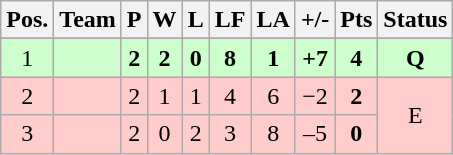<table class="wikitable" style="text-align:center; margin: 1em auto 1em auto, align:left">
<tr>
<th>Pos.</th>
<th>Team</th>
<th>P</th>
<th>W</th>
<th>L</th>
<th>LF</th>
<th>LA</th>
<th>+/-</th>
<th>Pts</th>
<th>Status</th>
</tr>
<tr>
</tr>
<tr style="background-color:#ccffcc">
<td>1</td>
<td style="text-align:left;"></td>
<td><strong>2</strong></td>
<td><strong>2</strong></td>
<td><strong>0</strong></td>
<td><strong>8</strong></td>
<td><strong>1</strong></td>
<td><strong>+7</strong></td>
<td><strong>4</strong></td>
<td><strong>Q</strong></td>
</tr>
<tr style="background-color:#FFCCCC">
<td>2</td>
<td style="text-align:left;"></td>
<td>2</td>
<td>1</td>
<td>1</td>
<td>4</td>
<td>6</td>
<td>−2</td>
<td><strong>2</strong></td>
<td rowspan=2>E</td>
</tr>
<tr style="background-color:#FFCCCC">
<td>3</td>
<td style="text-align:left;"></td>
<td>2</td>
<td>0</td>
<td>2</td>
<td>3</td>
<td>8</td>
<td>–5</td>
<td><strong>0</strong></td>
</tr>
</table>
